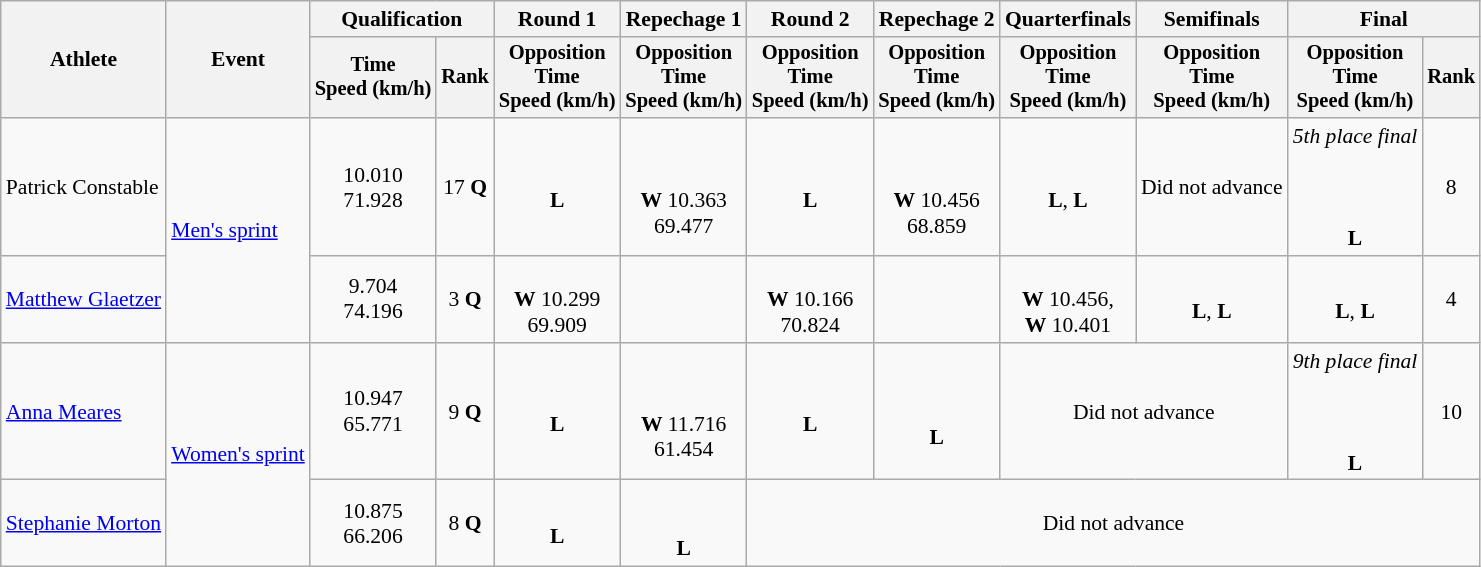<table class="wikitable" style="font-size:90%">
<tr>
<th rowspan=2>Athlete</th>
<th rowspan=2>Event</th>
<th colspan=2>Qualification</th>
<th>Round 1</th>
<th>Repechage 1</th>
<th>Round 2</th>
<th>Repechage 2</th>
<th>Quarterfinals</th>
<th>Semifinals</th>
<th colspan=2>Final</th>
</tr>
<tr style="font-size:95%">
<th>Time<br>Speed (km/h)</th>
<th>Rank</th>
<th>Opposition<br>Time<br>Speed (km/h)</th>
<th>Opposition<br>Time<br>Speed (km/h)</th>
<th>Opposition<br>Time<br>Speed (km/h)</th>
<th>Opposition<br>Time<br>Speed (km/h)</th>
<th>Opposition<br>Time<br>Speed (km/h)</th>
<th>Opposition<br>Time<br>Speed (km/h)</th>
<th>Opposition<br>Time<br>Speed (km/h)</th>
<th>Rank</th>
</tr>
<tr align=center>
<td align=left>Patrick Constable</td>
<td align=left rowspan=2><a href='#'>Men's sprint</a></td>
<td>10.010<br>71.928</td>
<td>17 <strong>Q</strong></td>
<td><br><strong>L</strong></td>
<td><br><br><strong>W</strong> 10.363<br>69.477</td>
<td><br><strong>L</strong></td>
<td><br><br><strong>W</strong> 10.456<br>68.859</td>
<td><br><strong>L</strong>, <strong>L</strong></td>
<td>Did not advance</td>
<td><em>5th place final</em><br><br><br><br><strong>L</strong></td>
<td>8</td>
</tr>
<tr align=center>
<td align=left><a href='#'>Matthew Glaetzer</a></td>
<td>9.704<br>74.196</td>
<td>3 <strong>Q</strong></td>
<td><br><strong>W</strong> 10.299<br>69.909</td>
<td></td>
<td><br><strong>W</strong> 10.166<br>70.824</td>
<td></td>
<td><br><strong>W</strong> 10.456,<br><strong>W</strong> 10.401</td>
<td><br><strong>L</strong>, <strong>L</strong></td>
<td><br><strong>L</strong>, <strong>L</strong></td>
<td>4</td>
</tr>
<tr align=center>
<td align=left><a href='#'>Anna Meares</a></td>
<td align=left rowspan=2><a href='#'>Women's sprint</a></td>
<td>10.947<br>65.771</td>
<td>9 <strong>Q</strong></td>
<td><br><strong>L</strong></td>
<td><br><br><strong>W</strong> 11.716<br>61.454</td>
<td><br><strong>L</strong></td>
<td><br><br><strong>L</strong></td>
<td colspan=2>Did not advance</td>
<td><em>9th place final</em><br><br><br><br><strong>L</strong></td>
<td>10</td>
</tr>
<tr align=center>
<td align=left><a href='#'>Stephanie Morton</a></td>
<td>10.875<br>66.206</td>
<td>8 <strong>Q</strong></td>
<td><br><strong>L</strong></td>
<td><br><br><strong>L</strong></td>
<td colspan=6>Did not advance</td>
</tr>
</table>
